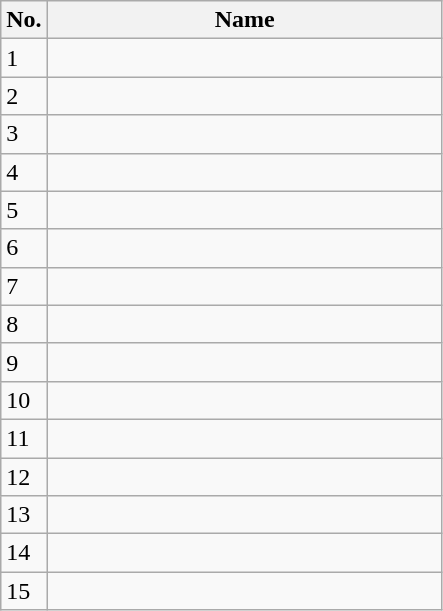<table class=wikitable sortable style=font-size:100%; text-align:center;>
<tr>
<th>No.</th>
<th style=width:16em>Name</th>
</tr>
<tr>
<td>1</td>
<td align=left></td>
</tr>
<tr>
<td>2</td>
<td align=left></td>
</tr>
<tr>
<td>3</td>
<td align=left></td>
</tr>
<tr>
<td>4</td>
<td align=left></td>
</tr>
<tr>
<td>5</td>
<td align=left></td>
</tr>
<tr>
<td>6</td>
<td align=left></td>
</tr>
<tr>
<td>7</td>
<td align=left></td>
</tr>
<tr>
<td>8</td>
<td align=left></td>
</tr>
<tr>
<td>9</td>
<td align=left></td>
</tr>
<tr>
<td>10</td>
<td align=left></td>
</tr>
<tr>
<td>11</td>
<td align=left></td>
</tr>
<tr>
<td>12</td>
<td align=left></td>
</tr>
<tr>
<td>13</td>
<td align=left></td>
</tr>
<tr>
<td>14</td>
<td align=left></td>
</tr>
<tr>
<td>15</td>
<td align=left></td>
</tr>
</table>
